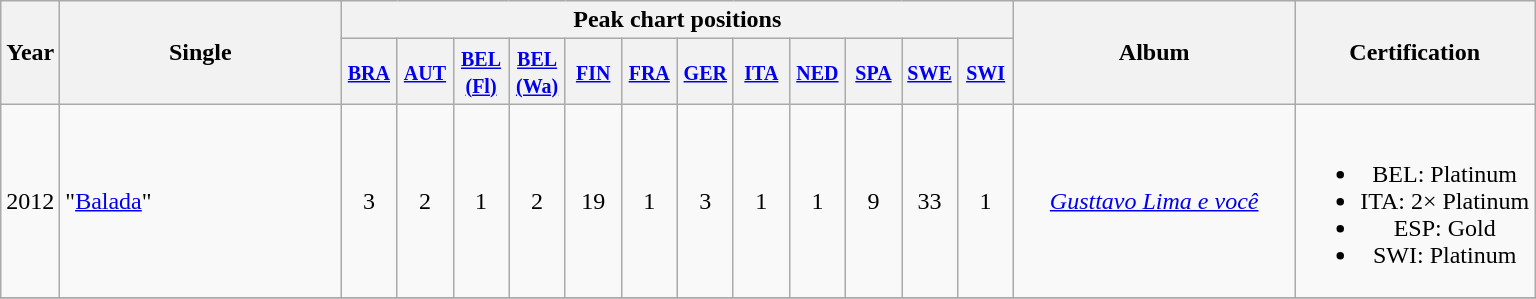<table class="wikitable">
<tr>
<th align="center" rowspan="2">Year</th>
<th align="center" rowspan="2" width="180">Single</th>
<th align="center" colspan="12">Peak chart positions</th>
<th align="center" rowspan="2" width="180">Album</th>
<th align="center" rowspan="2">Certification</th>
</tr>
<tr>
<th width="30"><small><a href='#'>BRA</a></small><br></th>
<th width="30"><small><a href='#'>AUT</a></small><br></th>
<th width="30"><small><a href='#'>BEL <br>(Fl)</a></small><br></th>
<th width="30"><small><a href='#'>BEL <br>(Wa)</a></small><br></th>
<th width="30"><small><a href='#'>FIN</a></small><br></th>
<th width="30"><small><a href='#'>FRA</a></small><br></th>
<th width="30"><small><a href='#'>GER</a></small><br></th>
<th width="30"><small><a href='#'>ITA</a></small><br></th>
<th width="30"><small><a href='#'>NED</a></small><br></th>
<th width="30"><small><a href='#'>SPA</a></small><br></th>
<th width="30"><small><a href='#'>SWE</a></small><br></th>
<th width="30"><small><a href='#'>SWI</a></small><br></th>
</tr>
<tr>
<td align="center">2012</td>
<td>"<a href='#'>Balada</a>"</td>
<td align="center">3</td>
<td align="center">2</td>
<td align="center">1</td>
<td align="center">2</td>
<td align="center">19</td>
<td align="center">1</td>
<td align="center">3</td>
<td align="center">1</td>
<td align="center">1</td>
<td align="center">9</td>
<td align="center">33</td>
<td align="center">1</td>
<td align="center"><em><a href='#'>Gusttavo Lima e você</a></em></td>
<td align="center"><br><ul><li>BEL: Platinum</li><li>ITA: 2× Platinum</li><li>ESP: Gold</li><li>SWI: Platinum</li></ul></td>
</tr>
<tr>
</tr>
</table>
